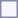<table style="border:1px solid #8888aa; background-color:#f7f8ff; padding:5px; font-size:95%; margin: 0px 12px 12px 0px;">
</table>
